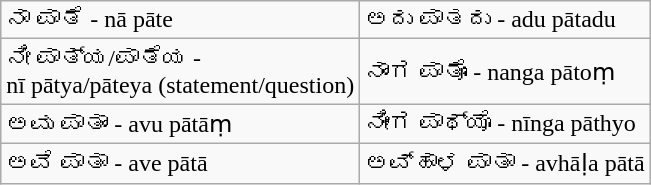<table class="wikitable">
<tr>
<td>ನಾ ಪಾತೆ - nā pāte</td>
<td>ಅದು ಪಾತದು - adu pātadu</td>
</tr>
<tr>
<td>ನೀ ಪಾತ್ಯ/ಪಾತೆಯ -<br>nī pātya/pāteya (statement/question)</td>
<td>ನಾಂಗ ಪಾತೊಂ - nanga pātoṃ</td>
</tr>
<tr>
<td>ಅವು ಪಾತಾಂ - avu pātāṃ</td>
<td>ನೀಂಗ ಪಾಥ್ಯೊ - nīnga pāthyo</td>
</tr>
<tr>
<td>ಅವೆ ಪಾತಾ - ave pātā</td>
<td>ಅವ್ಹಾಳ ಪಾತಾ - avhāḷa pātā</td>
</tr>
</table>
